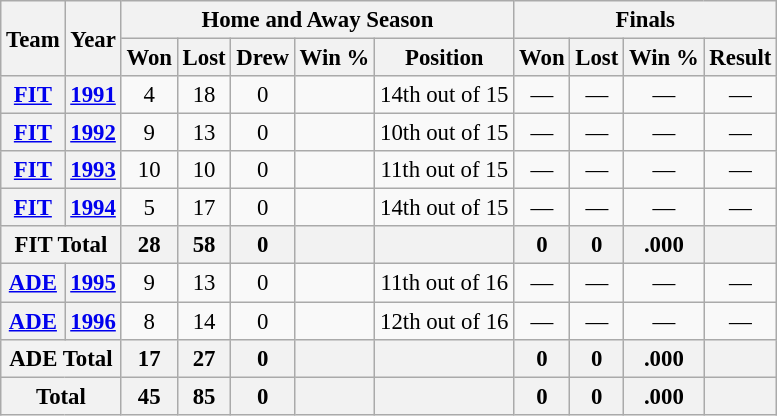<table class="wikitable" style="font-size: 95%; text-align:center;">
<tr>
<th rowspan="2">Team</th>
<th rowspan="2">Year</th>
<th colspan="5">Home and Away Season</th>
<th colspan="4">Finals</th>
</tr>
<tr>
<th>Won</th>
<th>Lost</th>
<th>Drew</th>
<th>Win %</th>
<th>Position</th>
<th>Won</th>
<th>Lost</th>
<th>Win %</th>
<th>Result</th>
</tr>
<tr>
<th><a href='#'>FIT</a></th>
<th><a href='#'>1991</a></th>
<td>4</td>
<td>18</td>
<td>0</td>
<td></td>
<td>14th out of 15</td>
<td>—</td>
<td>—</td>
<td>—</td>
<td>—</td>
</tr>
<tr>
<th><a href='#'>FIT</a></th>
<th><a href='#'>1992</a></th>
<td>9</td>
<td>13</td>
<td>0</td>
<td></td>
<td>10th out of 15</td>
<td>—</td>
<td>—</td>
<td>—</td>
<td>—</td>
</tr>
<tr>
<th><a href='#'>FIT</a></th>
<th><a href='#'>1993</a></th>
<td>10</td>
<td>10</td>
<td>0</td>
<td></td>
<td>11th out of 15</td>
<td>—</td>
<td>—</td>
<td>—</td>
<td>—</td>
</tr>
<tr>
<th><a href='#'>FIT</a></th>
<th><a href='#'>1994</a></th>
<td>5</td>
<td>17</td>
<td>0</td>
<td></td>
<td>14th out of 15</td>
<td>—</td>
<td>—</td>
<td>—</td>
<td>—</td>
</tr>
<tr>
<th colspan="2">FIT Total</th>
<th>28</th>
<th>58</th>
<th>0</th>
<th></th>
<th></th>
<th>0</th>
<th>0</th>
<th>.000</th>
<th></th>
</tr>
<tr>
<th><a href='#'>ADE</a></th>
<th><a href='#'>1995</a></th>
<td>9</td>
<td>13</td>
<td>0</td>
<td></td>
<td>11th out of 16</td>
<td>—</td>
<td>—</td>
<td>—</td>
<td>—</td>
</tr>
<tr>
<th><a href='#'>ADE</a></th>
<th><a href='#'>1996</a></th>
<td>8</td>
<td>14</td>
<td>0</td>
<td></td>
<td>12th out of 16</td>
<td>—</td>
<td>—</td>
<td>—</td>
<td>—</td>
</tr>
<tr>
<th colspan="2">ADE Total</th>
<th>17</th>
<th>27</th>
<th>0</th>
<th></th>
<th></th>
<th>0</th>
<th>0</th>
<th>.000</th>
<th></th>
</tr>
<tr>
<th colspan="2">Total</th>
<th>45</th>
<th>85</th>
<th>0</th>
<th></th>
<th></th>
<th>0</th>
<th>0</th>
<th>.000</th>
<th></th>
</tr>
</table>
